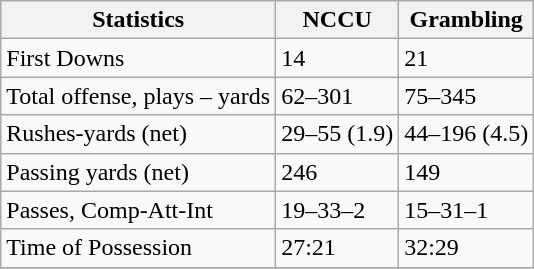<table class="wikitable">
<tr>
<th>Statistics</th>
<th style=>NCCU</th>
<th style=>Grambling</th>
</tr>
<tr>
<td>First Downs</td>
<td>14</td>
<td>21</td>
</tr>
<tr>
<td>Total offense, plays – yards</td>
<td>62–301</td>
<td>75–345</td>
</tr>
<tr>
<td>Rushes-yards (net)</td>
<td>29–55 (1.9)</td>
<td>44–196 (4.5)</td>
</tr>
<tr>
<td>Passing yards (net)</td>
<td>246</td>
<td>149</td>
</tr>
<tr>
<td>Passes, Comp-Att-Int</td>
<td>19–33–2</td>
<td>15–31–1</td>
</tr>
<tr>
<td>Time of Possession</td>
<td>27:21</td>
<td>32:29</td>
</tr>
<tr>
</tr>
</table>
